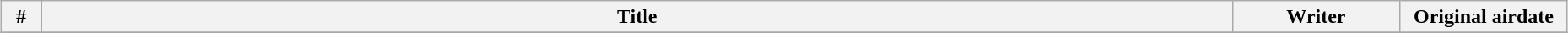<table class="wikitable" style="width: 98%; margin: auto; background: #FFF;">
<tr>
<th style="width: 25px;">#</th>
<th>Title</th>
<th style="width: 125px;">Writer</th>
<th style="width: 125px;">Original airdate</th>
</tr>
<tr>
</tr>
</table>
